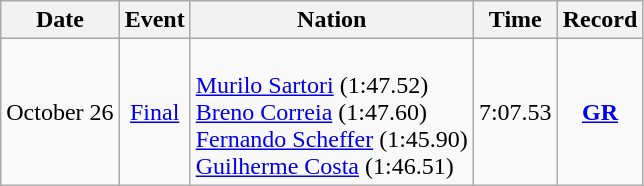<table class="wikitable" style=text-align:center>
<tr>
<th>Date</th>
<th>Event</th>
<th>Nation</th>
<th>Time</th>
<th>Record</th>
</tr>
<tr>
<td>October 26</td>
<td><a href='#'>Final</a></td>
<td align=left><br><a href='#'>Murilo Sartori</a> (1:47.52)<br><a href='#'>Breno Correia</a> (1:47.60)<br><a href='#'>Fernando Scheffer</a> (1:45.90)<br><a href='#'>Guilherme Costa</a> (1:46.51)</td>
<td>7:07.53</td>
<td><strong><a href='#'>GR</a></strong></td>
</tr>
</table>
